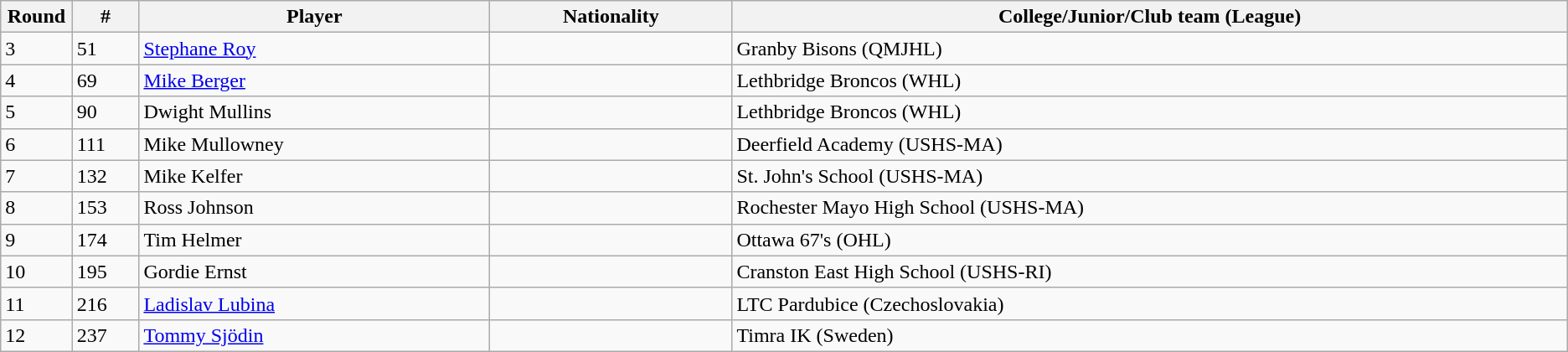<table class="wikitable">
<tr align="center">
<th bgcolor="#DDDDFF" width="4.0%">Round</th>
<th bgcolor="#DDDDFF" width="4.0%">#</th>
<th bgcolor="#DDDDFF" width="21.0%">Player</th>
<th bgcolor="#DDDDFF" width="14.5%">Nationality</th>
<th bgcolor="#DDDDFF" width="50.0%">College/Junior/Club team (League)</th>
</tr>
<tr>
<td>3</td>
<td>51</td>
<td><a href='#'>Stephane Roy</a></td>
<td></td>
<td>Granby Bisons (QMJHL)</td>
</tr>
<tr>
<td>4</td>
<td>69</td>
<td><a href='#'>Mike Berger</a></td>
<td></td>
<td>Lethbridge Broncos (WHL)</td>
</tr>
<tr>
<td>5</td>
<td>90</td>
<td>Dwight Mullins</td>
<td></td>
<td>Lethbridge Broncos (WHL)</td>
</tr>
<tr>
<td>6</td>
<td>111</td>
<td>Mike Mullowney</td>
<td></td>
<td>Deerfield Academy (USHS-MA)</td>
</tr>
<tr>
<td>7</td>
<td>132</td>
<td>Mike Kelfer</td>
<td></td>
<td>St. John's School (USHS-MA)</td>
</tr>
<tr>
<td>8</td>
<td>153</td>
<td>Ross Johnson</td>
<td></td>
<td>Rochester Mayo High School (USHS-MA)</td>
</tr>
<tr>
<td>9</td>
<td>174</td>
<td>Tim Helmer</td>
<td></td>
<td>Ottawa 67's (OHL)</td>
</tr>
<tr>
<td>10</td>
<td>195</td>
<td>Gordie Ernst</td>
<td></td>
<td>Cranston East High School (USHS-RI)</td>
</tr>
<tr>
<td>11</td>
<td>216</td>
<td><a href='#'>Ladislav Lubina</a></td>
<td></td>
<td>LTC Pardubice (Czechoslovakia)</td>
</tr>
<tr>
<td>12</td>
<td>237</td>
<td><a href='#'>Tommy Sjödin</a></td>
<td></td>
<td>Timra IK (Sweden)</td>
</tr>
</table>
